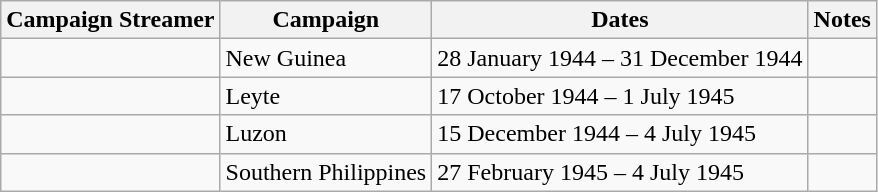<table class="wikitable">
<tr>
<th>Campaign Streamer</th>
<th>Campaign</th>
<th>Dates</th>
<th>Notes</th>
</tr>
<tr>
<td></td>
<td>New Guinea</td>
<td>28 January 1944 – 31 December 1944</td>
<td></td>
</tr>
<tr>
<td></td>
<td>Leyte</td>
<td>17 October 1944 – 1 July 1945</td>
<td></td>
</tr>
<tr>
<td></td>
<td>Luzon</td>
<td>15 December 1944 – 4 July 1945</td>
<td></td>
</tr>
<tr>
<td></td>
<td>Southern Philippines</td>
<td>27 February 1945 – 4 July 1945</td>
<td></td>
</tr>
</table>
